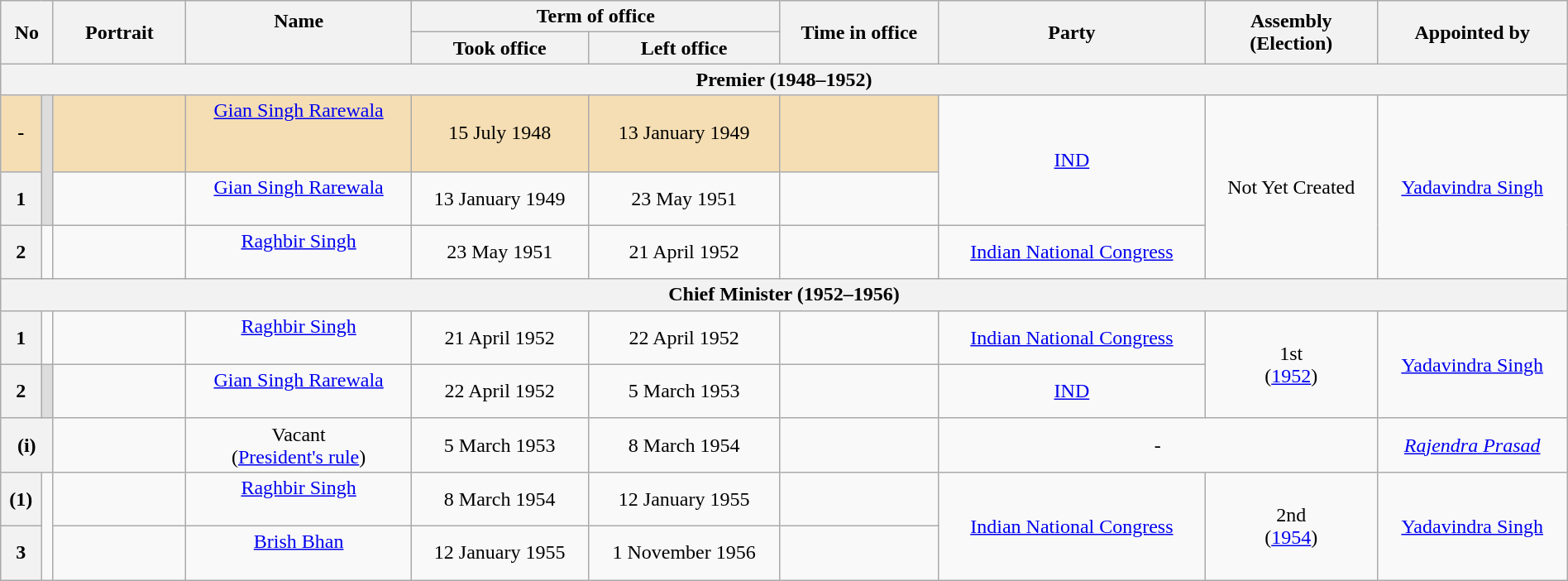<table class="wikitable sortable" id="pm list" style="width:100%; text-align:center">
<tr>
<th colspan="2" rowspan="2" width="5px">No</th>
<th colspan="1" rowspan="2" width="100px">Portrait</th>
<th rowspan="2">Name<br><br> </th>
<th colspan="2">Term of office</th>
<th rowspan="2">Time in office</th>
<th rowspan="2">Party<br></th>
<th rowspan="2">Assembly <br>(Election)</th>
<th rowspan="2" data-sort-type="number">Appointed by<br></th>
</tr>
<tr>
<th>Took office</th>
<th>Left office</th>
</tr>
<tr>
<th colspan=10>Premier (1948–1952)</th>
</tr>
<tr>
<td bgcolor=wheat><strong>-</strong></td>
<td rowspan=2 bgcolor=#DDDDDD></td>
<td bgcolor=wheat></td>
<td bgcolor=wheat><a href='#'>Gian Singh Rarewala</a><br><br><br></td>
<td bgcolor=wheat>15 July 1948</td>
<td bgcolor=wheat>13 January 1949</td>
<td bgcolor=wheat></td>
<td rowspan=2><a href='#'>IND</a></td>
<td rowspan=3>Not Yet Created</td>
<td rowspan=3><a href='#'>Yadavindra Singh</a></td>
</tr>
<tr>
<th>1</th>
<td></td>
<td><a href='#'>Gian Singh Rarewala</a><br><br></td>
<td>13 January 1949</td>
<td>23 May 1951</td>
<td></td>
</tr>
<tr>
<th>2</th>
<td bgcolor=></td>
<td></td>
<td><a href='#'>Raghbir Singh</a><br><br></td>
<td>23 May 1951</td>
<td>21 April 1952</td>
<td></td>
<td><a href='#'>Indian National Congress</a></td>
</tr>
<tr>
<th colspan=10>Chief Minister (1952–1956)</th>
</tr>
<tr>
<th>1</th>
<td bgcolor=></td>
<td></td>
<td><a href='#'>Raghbir Singh</a><br><br></td>
<td>21 April 1952</td>
<td>22 April 1952</td>
<td></td>
<td><a href='#'>Indian National Congress</a></td>
<td rowspan=2>1st<br>(<a href='#'>1952</a>)</td>
<td rowspan=2><a href='#'>Yadavindra Singh</a></td>
</tr>
<tr>
<th>2</th>
<td bgcolor=#DDDDDD></td>
<td></td>
<td><a href='#'>Gian Singh Rarewala</a><br><br></td>
<td>22 April 1952</td>
<td>5 March 1953</td>
<td></td>
<td><a href='#'>IND</a><br></td>
</tr>
<tr>
<th colspan=2>(i)</th>
<td></td>
<td>Vacant <br>(<a href='#'>President's rule</a>)</td>
<td>5 March 1953</td>
<td>8 March 1954</td>
<td></td>
<td colspan=2>-</td>
<td><em><a href='#'>Rajendra Prasad</a></em></td>
</tr>
<tr>
<th>(1)</th>
<td rowspan=2 bgcolor=></td>
<td></td>
<td><a href='#'>Raghbir Singh</a><br><br></td>
<td>8 March 1954</td>
<td>12 January 1955</td>
<td></td>
<td rowspan=2><a href='#'>Indian National Congress</a></td>
<td rowspan=2>2nd <br>(<a href='#'>1954</a>)</td>
<td rowspan=2><a href='#'>Yadavindra Singh</a></td>
</tr>
<tr>
<th>3</th>
<td></td>
<td><a href='#'>Brish Bhan</a><br><br></td>
<td>12 January 1955</td>
<td>1 November 1956</td>
<td></td>
</tr>
</table>
